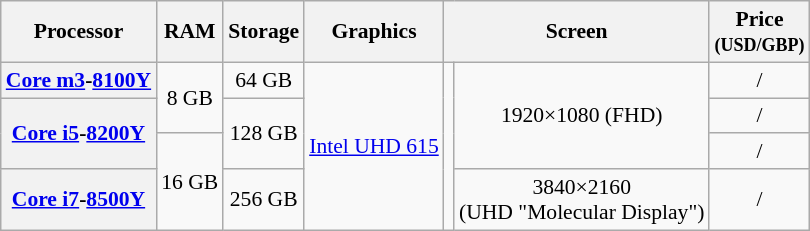<table class="wikitable sortable" style="font-size:90%;text-align:center;">
<tr>
<th>Processor</th>
<th>RAM</th>
<th>Storage</th>
<th>Graphics</th>
<th colspan=2>Screen</th>
<th>Price<br><small>(USD/GBP)</small></th>
</tr>
<tr>
<th><a href='#'>Core m3</a>-<a href='#'>8100Y</a></th>
<td rowspan=2>8 GB</td>
<td>64 GB</td>
<td rowspan=4><a href='#'>Intel UHD 615</a></td>
<td rowspan=4></td>
<td rowspan=3>1920×1080 (FHD)</td>
<td> / </td>
</tr>
<tr>
<th rowspan=2><a href='#'>Core i5</a>-<a href='#'>8200Y</a></th>
<td rowspan=2>128 GB</td>
<td> / </td>
</tr>
<tr>
<td rowspan=2>16 GB</td>
<td> / </td>
</tr>
<tr>
<th><a href='#'>Core i7</a>-<a href='#'>8500Y</a></th>
<td>256 GB</td>
<td>3840×2160<br>(UHD "Molecular Display")</td>
<td> / </td>
</tr>
</table>
